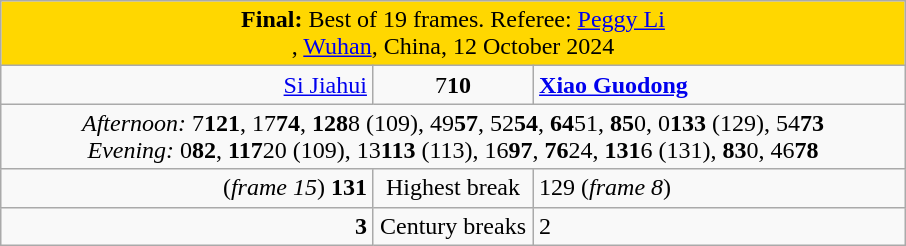<table class="wikitable" style="margin: 1em auto 1em auto;">
<tr>
<td colspan = "3" align="center" bgcolor="#ffd700"><strong>Final:</strong> Best of 19 frames. Referee: <a href='#'>Peggy Li</a><br>, <a href='#'>Wuhan</a>, China, 12 October 2024</td>
</tr>
<tr>
<td width="240" align="right"><a href='#'>Si Jiahui</a> <br></td>
<td width="100" align="center">7<strong>10</strong></td>
<td width="240"><strong><a href='#'>Xiao Guodong</a></strong><br></td>
</tr>
<tr>
<td colspan="3" align="center"><em>Afternoon:</em> 7<strong>121</strong>, 17<strong>74</strong>, <strong>128</strong>8 (109), 49<strong>57</strong>, 52<strong>54</strong>, <strong>64</strong>51, <strong>85</strong>0, 0<strong>133</strong> (129), 54<strong>73</strong><br><em>Evening:</em> 0<strong>82</strong>, <strong>117</strong>20 (109), 13<strong>113</strong> (113), 16<strong>97</strong>, <strong>76</strong>24, <strong>131</strong>6 (131), <strong>83</strong>0, 46<strong>78</strong></td>
</tr>
<tr>
<td align="right">(<em>frame 15</em>) <strong>131</strong></td>
<td align="center">Highest break</td>
<td>129 (<em>frame 8</em>)</td>
</tr>
<tr>
<td align="right"><strong>3</strong></td>
<td align="center">Century breaks</td>
<td>2</td>
</tr>
</table>
